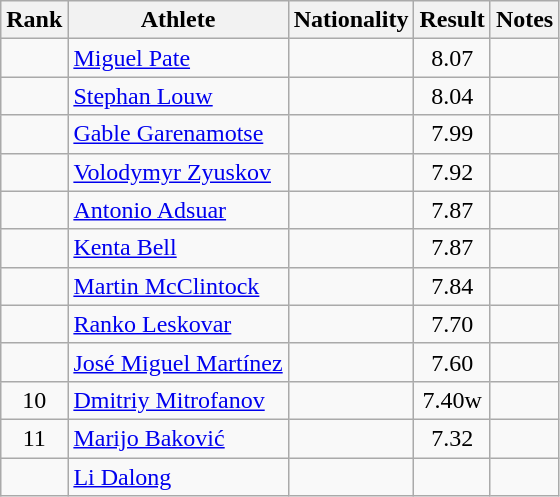<table class="wikitable sortable" style="text-align:center">
<tr>
<th>Rank</th>
<th>Athlete</th>
<th>Nationality</th>
<th>Result</th>
<th>Notes</th>
</tr>
<tr>
<td></td>
<td align=left><a href='#'>Miguel Pate</a></td>
<td align=left></td>
<td>8.07</td>
<td></td>
</tr>
<tr>
<td></td>
<td align=left><a href='#'>Stephan Louw</a></td>
<td align=left></td>
<td>8.04</td>
<td></td>
</tr>
<tr>
<td></td>
<td align=left><a href='#'>Gable Garenamotse</a></td>
<td align=left></td>
<td>7.99</td>
<td></td>
</tr>
<tr>
<td></td>
<td align=left><a href='#'>Volodymyr Zyuskov</a></td>
<td align=left></td>
<td>7.92</td>
<td></td>
</tr>
<tr>
<td></td>
<td align=left><a href='#'>Antonio Adsuar</a></td>
<td align=left></td>
<td>7.87</td>
<td></td>
</tr>
<tr>
<td></td>
<td align=left><a href='#'>Kenta Bell</a></td>
<td align=left></td>
<td>7.87</td>
<td></td>
</tr>
<tr>
<td></td>
<td align=left><a href='#'>Martin McClintock</a></td>
<td align=left></td>
<td>7.84</td>
<td></td>
</tr>
<tr>
<td></td>
<td align=left><a href='#'>Ranko Leskovar</a></td>
<td align=left></td>
<td>7.70</td>
<td></td>
</tr>
<tr>
<td></td>
<td align=left><a href='#'>José Miguel Martínez</a></td>
<td align=left></td>
<td>7.60</td>
<td></td>
</tr>
<tr>
<td>10</td>
<td align=left><a href='#'>Dmitriy Mitrofanov</a></td>
<td align=left></td>
<td>7.40w</td>
<td></td>
</tr>
<tr>
<td>11</td>
<td align=left><a href='#'>Marijo Baković</a></td>
<td align=left></td>
<td>7.32</td>
<td></td>
</tr>
<tr>
<td></td>
<td align=left><a href='#'>Li Dalong</a></td>
<td align=left></td>
<td></td>
<td></td>
</tr>
</table>
